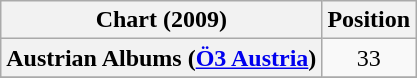<table class="wikitable sortable plainrowheaders" style="text-align:center;">
<tr>
<th scope="col">Chart (2009)</th>
<th scope="col">Position</th>
</tr>
<tr>
<th scope="row">Austrian Albums (<a href='#'>Ö3 Austria</a>)</th>
<td style="text-align:center;">33</td>
</tr>
<tr>
</tr>
</table>
